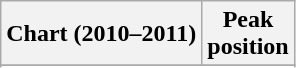<table class="wikitable sortable">
<tr>
<th align="left">Chart (2010–2011)</th>
<th align="center">Peak <br> position</th>
</tr>
<tr>
</tr>
<tr>
</tr>
<tr>
</tr>
</table>
